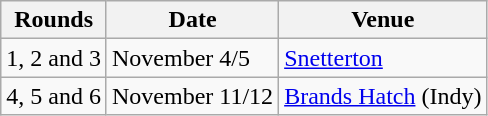<table class="wikitable">
<tr>
<th>Rounds</th>
<th>Date</th>
<th>Venue</th>
</tr>
<tr>
<td>1, 2 and 3</td>
<td>November 4/5</td>
<td> <a href='#'>Snetterton</a></td>
</tr>
<tr>
<td>4, 5 and 6</td>
<td>November 11/12</td>
<td> <a href='#'>Brands Hatch</a> (Indy)</td>
</tr>
</table>
